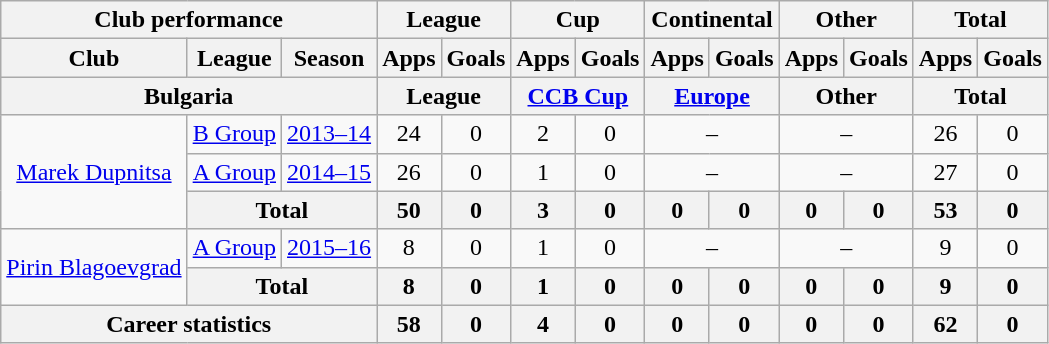<table class="wikitable" style="text-align: center">
<tr>
<th colspan="3">Club performance</th>
<th colspan="2">League</th>
<th colspan="2">Cup</th>
<th colspan="2">Continental</th>
<th colspan="2">Other</th>
<th colspan="3">Total</th>
</tr>
<tr>
<th>Club</th>
<th>League</th>
<th>Season</th>
<th>Apps</th>
<th>Goals</th>
<th>Apps</th>
<th>Goals</th>
<th>Apps</th>
<th>Goals</th>
<th>Apps</th>
<th>Goals</th>
<th>Apps</th>
<th>Goals</th>
</tr>
<tr>
<th colspan="3">Bulgaria</th>
<th colspan="2">League</th>
<th colspan="2"><a href='#'>CCB Cup</a></th>
<th colspan="2"><a href='#'>Europe</a></th>
<th colspan="2">Other</th>
<th colspan="2">Total</th>
</tr>
<tr>
<td rowspan="3"><a href='#'>Marek Dupnitsa</a></td>
<td><a href='#'>B Group</a></td>
<td><a href='#'>2013–14</a></td>
<td>24</td>
<td>0</td>
<td>2</td>
<td>0</td>
<td colspan="2">–</td>
<td colspan="2">–</td>
<td>26</td>
<td>0</td>
</tr>
<tr>
<td><a href='#'>A Group</a></td>
<td><a href='#'>2014–15</a></td>
<td>26</td>
<td>0</td>
<td>1</td>
<td>0</td>
<td colspan="2">–</td>
<td colspan="2">–</td>
<td>27</td>
<td>0</td>
</tr>
<tr>
<th colspan="2">Total</th>
<th>50</th>
<th>0</th>
<th>3</th>
<th>0</th>
<th>0</th>
<th>0</th>
<th>0</th>
<th>0</th>
<th>53</th>
<th>0</th>
</tr>
<tr>
<td rowspan="2"><a href='#'>Pirin Blagoevgrad</a></td>
<td><a href='#'>A Group</a></td>
<td><a href='#'>2015–16</a></td>
<td>8</td>
<td>0</td>
<td>1</td>
<td>0</td>
<td colspan="2">–</td>
<td colspan="2">–</td>
<td>9</td>
<td>0</td>
</tr>
<tr>
<th colspan="2">Total</th>
<th>8</th>
<th>0</th>
<th>1</th>
<th>0</th>
<th>0</th>
<th>0</th>
<th>0</th>
<th>0</th>
<th>9</th>
<th>0</th>
</tr>
<tr>
<th colspan="3">Career statistics</th>
<th>58</th>
<th>0</th>
<th>4</th>
<th>0</th>
<th>0</th>
<th>0</th>
<th>0</th>
<th>0</th>
<th>62</th>
<th>0</th>
</tr>
</table>
